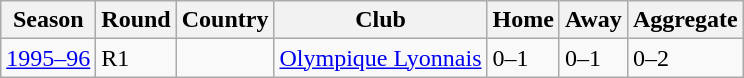<table class="wikitable">
<tr>
<th>Season</th>
<th>Round</th>
<th>Country</th>
<th>Club</th>
<th>Home</th>
<th>Away</th>
<th>Aggregate</th>
</tr>
<tr>
<td><a href='#'>1995–96</a></td>
<td>R1</td>
<td></td>
<td><a href='#'>Olympique Lyonnais</a></td>
<td>0–1</td>
<td>0–1</td>
<td>0–2</td>
</tr>
</table>
